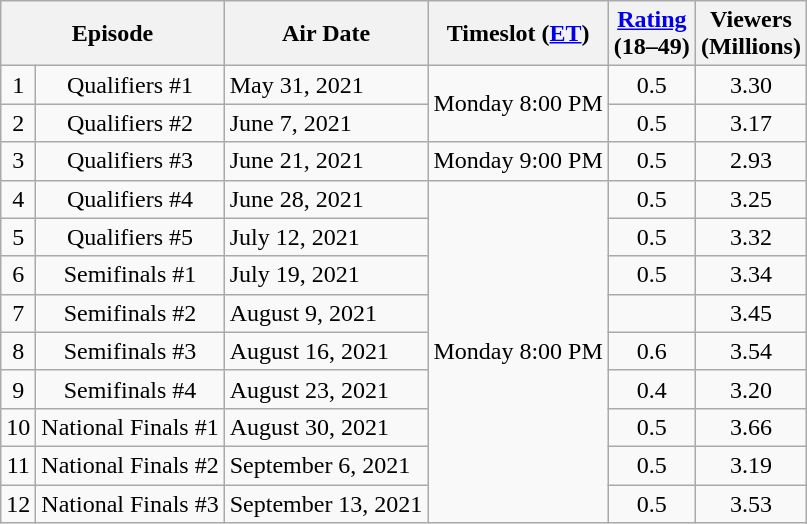<table class="wikitable" style="text-align:center">
<tr>
<th colspan="2">Episode</th>
<th>Air Date</th>
<th>Timeslot (<a href='#'>ET</a>)</th>
<th><a href='#'>Rating</a><br>(18–49)</th>
<th>Viewers<br>(Millions)</th>
</tr>
<tr>
<td>1</td>
<td>Qualifiers #1</td>
<td style="text-align:left">May 31, 2021</td>
<td rowspan="2">Monday 8:00 PM</td>
<td>0.5</td>
<td>3.30</td>
</tr>
<tr>
<td>2</td>
<td>Qualifiers #2</td>
<td style="text-align:left">June 7, 2021</td>
<td>0.5</td>
<td>3.17</td>
</tr>
<tr>
<td>3</td>
<td>Qualifiers #3</td>
<td style="text-align:left">June 21, 2021</td>
<td>Monday 9:00 PM</td>
<td>0.5</td>
<td>2.93</td>
</tr>
<tr>
<td>4</td>
<td>Qualifiers #4</td>
<td style="text-align:left">June 28, 2021</td>
<td rowspan="9">Monday 8:00 PM</td>
<td>0.5</td>
<td>3.25</td>
</tr>
<tr>
<td>5</td>
<td>Qualifiers #5</td>
<td style="text-align:left">July 12, 2021</td>
<td>0.5</td>
<td>3.32</td>
</tr>
<tr>
<td>6</td>
<td>Semifinals #1</td>
<td style="text-align:left">July 19, 2021</td>
<td>0.5</td>
<td>3.34</td>
</tr>
<tr>
<td>7</td>
<td>Semifinals #2</td>
<td style="text-align:left">August 9, 2021</td>
<td></td>
<td>3.45</td>
</tr>
<tr>
<td>8</td>
<td>Semifinals #3</td>
<td style="text-align:left">August 16, 2021</td>
<td>0.6</td>
<td>3.54</td>
</tr>
<tr>
<td>9</td>
<td>Semifinals #4</td>
<td style="text-align:left">August 23, 2021</td>
<td>0.4</td>
<td>3.20</td>
</tr>
<tr>
<td>10</td>
<td>National Finals #1</td>
<td style="text-align:left">August 30, 2021</td>
<td>0.5</td>
<td>3.66</td>
</tr>
<tr>
<td>11</td>
<td>National Finals #2</td>
<td style="text-align:left">September 6, 2021</td>
<td>0.5</td>
<td>3.19</td>
</tr>
<tr>
<td>12</td>
<td>National Finals #3</td>
<td style="text-align:left">September 13, 2021</td>
<td>0.5</td>
<td>3.53</td>
</tr>
</table>
